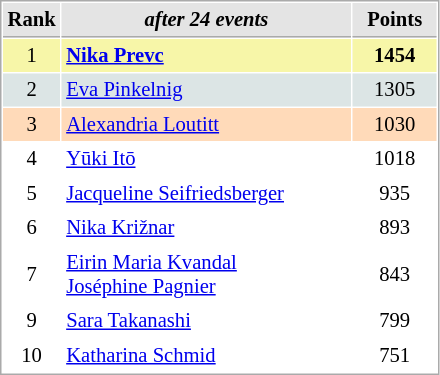<table cellspacing="1" cellpadding="3" style="border:1px solid #AAAAAA;font-size:86%">
<tr style="background-color: #E4E4E4;">
<th style="border-bottom:1px solid #AAAAAA; width: 10px;">Rank</th>
<th style="border-bottom:1px solid #AAAAAA; width: 187px;"><em>after 24 events</em></th>
<th style="border-bottom:1px solid #AAAAAA; width: 50px;">Points</th>
</tr>
<tr style="background:#f7f6a8;">
<td align=center>1</td>
<td> <strong><a href='#'>Nika Prevc</a></strong> </td>
<td align=center><strong>1454</strong></td>
</tr>
<tr style="background:#dce5e5;">
<td align=center>2</td>
<td> <a href='#'>Eva Pinkelnig</a></td>
<td align=center>1305</td>
</tr>
<tr style="background:#ffdab9;">
<td align=center>3</td>
<td> <a href='#'>Alexandria Loutitt</a></td>
<td align=center>1030</td>
</tr>
<tr>
<td align=center>4</td>
<td> <a href='#'>Yūki Itō</a></td>
<td align=center>1018</td>
</tr>
<tr>
<td align=center>5</td>
<td> <a href='#'>Jacqueline Seifriedsberger</a></td>
<td align=center>935</td>
</tr>
<tr>
<td align=center>6</td>
<td> <a href='#'>Nika Križnar</a></td>
<td align=center>893</td>
</tr>
<tr>
<td align=center>7</td>
<td> <a href='#'>Eirin Maria Kvandal</a><br> <a href='#'>Joséphine Pagnier</a></td>
<td align=center>843</td>
</tr>
<tr>
<td align=center>9</td>
<td> <a href='#'>Sara Takanashi</a></td>
<td align=center>799</td>
</tr>
<tr>
<td align=center>10</td>
<td> <a href='#'>Katharina Schmid</a></td>
<td align=center>751</td>
</tr>
</table>
